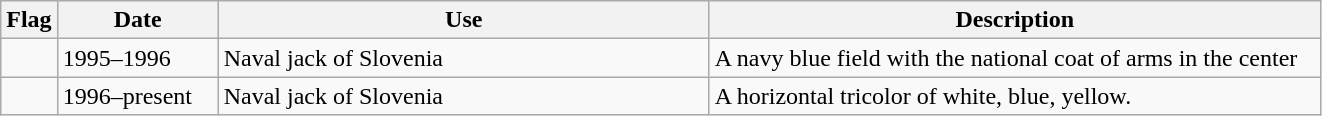<table class="wikitable">
<tr>
<th>Flag</th>
<th width="100">Date</th>
<th width="320" align="center">Use</th>
<th width="400" align="center">Description</th>
</tr>
<tr>
<td></td>
<td>1995–1996</td>
<td>Naval jack of Slovenia</td>
<td>A navy blue field with the national coat of arms in the center</td>
</tr>
<tr>
<td></td>
<td>1996–present</td>
<td>Naval jack of Slovenia</td>
<td>A horizontal tricolor of white, blue, yellow.</td>
</tr>
</table>
